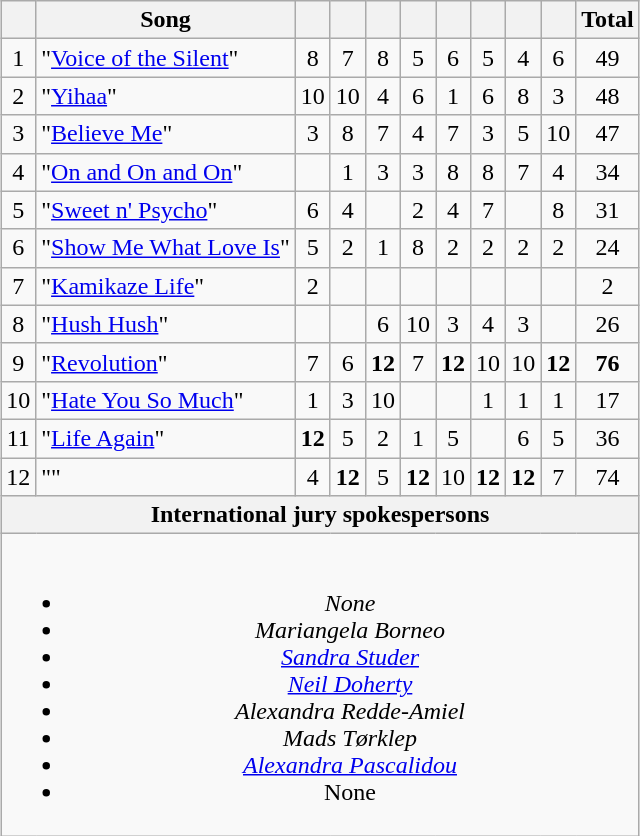<table class="wikitable" style="margin: 1em auto 1em auto; text-align:center;">
<tr>
<th></th>
<th>Song</th>
<th></th>
<th></th>
<th></th>
<th></th>
<th></th>
<th></th>
<th></th>
<th></th>
<th>Total</th>
</tr>
<tr>
<td>1</td>
<td align="left">"<a href='#'>Voice of the Silent</a>"</td>
<td>8</td>
<td>7</td>
<td>8</td>
<td>5</td>
<td>6</td>
<td>5</td>
<td>4</td>
<td>6</td>
<td>49</td>
</tr>
<tr>
<td>2</td>
<td align="left">"<a href='#'>Yihaa</a>"</td>
<td>10</td>
<td>10</td>
<td>4</td>
<td>6</td>
<td>1</td>
<td>6</td>
<td>8</td>
<td>3</td>
<td>48</td>
</tr>
<tr>
<td>3</td>
<td align="left">"<a href='#'>Believe Me</a>"</td>
<td>3</td>
<td>8</td>
<td>7</td>
<td>4</td>
<td>7</td>
<td>3</td>
<td>5</td>
<td>10</td>
<td>47</td>
</tr>
<tr>
<td>4</td>
<td align="left">"<a href='#'>On and On and On</a>"</td>
<td></td>
<td>1</td>
<td>3</td>
<td>3</td>
<td>8</td>
<td>8</td>
<td>7</td>
<td>4</td>
<td>34</td>
</tr>
<tr>
<td>5</td>
<td align="left">"<a href='#'>Sweet n' Psycho</a>"</td>
<td>6</td>
<td>4</td>
<td></td>
<td>2</td>
<td>4</td>
<td>7</td>
<td></td>
<td>8</td>
<td>31</td>
</tr>
<tr>
<td>6</td>
<td align="left">"<a href='#'>Show Me What Love Is</a>"</td>
<td>5</td>
<td>2</td>
<td>1</td>
<td>8</td>
<td>2</td>
<td>2</td>
<td>2</td>
<td>2</td>
<td>24</td>
</tr>
<tr>
<td>7</td>
<td align="left">"<a href='#'>Kamikaze Life</a>"</td>
<td>2</td>
<td></td>
<td></td>
<td></td>
<td></td>
<td></td>
<td></td>
<td></td>
<td>2</td>
</tr>
<tr>
<td>8</td>
<td align="left">"<a href='#'>Hush Hush</a>"</td>
<td></td>
<td></td>
<td>6</td>
<td>10</td>
<td>3</td>
<td>4</td>
<td>3</td>
<td></td>
<td>26</td>
</tr>
<tr>
<td>9</td>
<td align="left">"<a href='#'>Revolution</a>"</td>
<td>7</td>
<td>6</td>
<td><strong>12</strong></td>
<td>7</td>
<td><strong>12</strong></td>
<td>10</td>
<td>10</td>
<td><strong>12</strong></td>
<td><strong>76</strong></td>
</tr>
<tr>
<td>10</td>
<td align="left">"<a href='#'>Hate You So Much</a>"</td>
<td>1</td>
<td>3</td>
<td>10</td>
<td></td>
<td></td>
<td>1</td>
<td>1</td>
<td>1</td>
<td>17</td>
</tr>
<tr>
<td>11</td>
<td align="left">"<a href='#'>Life Again</a>"</td>
<td><strong>12</strong></td>
<td>5</td>
<td>2</td>
<td>1</td>
<td>5</td>
<td></td>
<td>6</td>
<td>5</td>
<td>36</td>
</tr>
<tr>
<td>12</td>
<td align="left">""</td>
<td>4</td>
<td><strong>12</strong></td>
<td>5</td>
<td><strong>12</strong></td>
<td>10</td>
<td><strong>12</strong></td>
<td><strong>12</strong></td>
<td>7</td>
<td>74</td>
</tr>
<tr class="sortbottom">
<th colspan="11">International jury spokespersons</th>
</tr>
<tr class="sortbottom">
<td colspan="11"><br><ul><li><em>None</li><li>Mariangela Borneo</li><li><a href='#'>Sandra Studer</a></li><li><a href='#'> Neil Doherty</a></li><li>Alexandra Redde-Amiel</li><li>Mads Tørklep</li><li><a href='#'>Alexandra Pascalidou</a></li><li></em>None<em></li></ul></td>
</tr>
</table>
